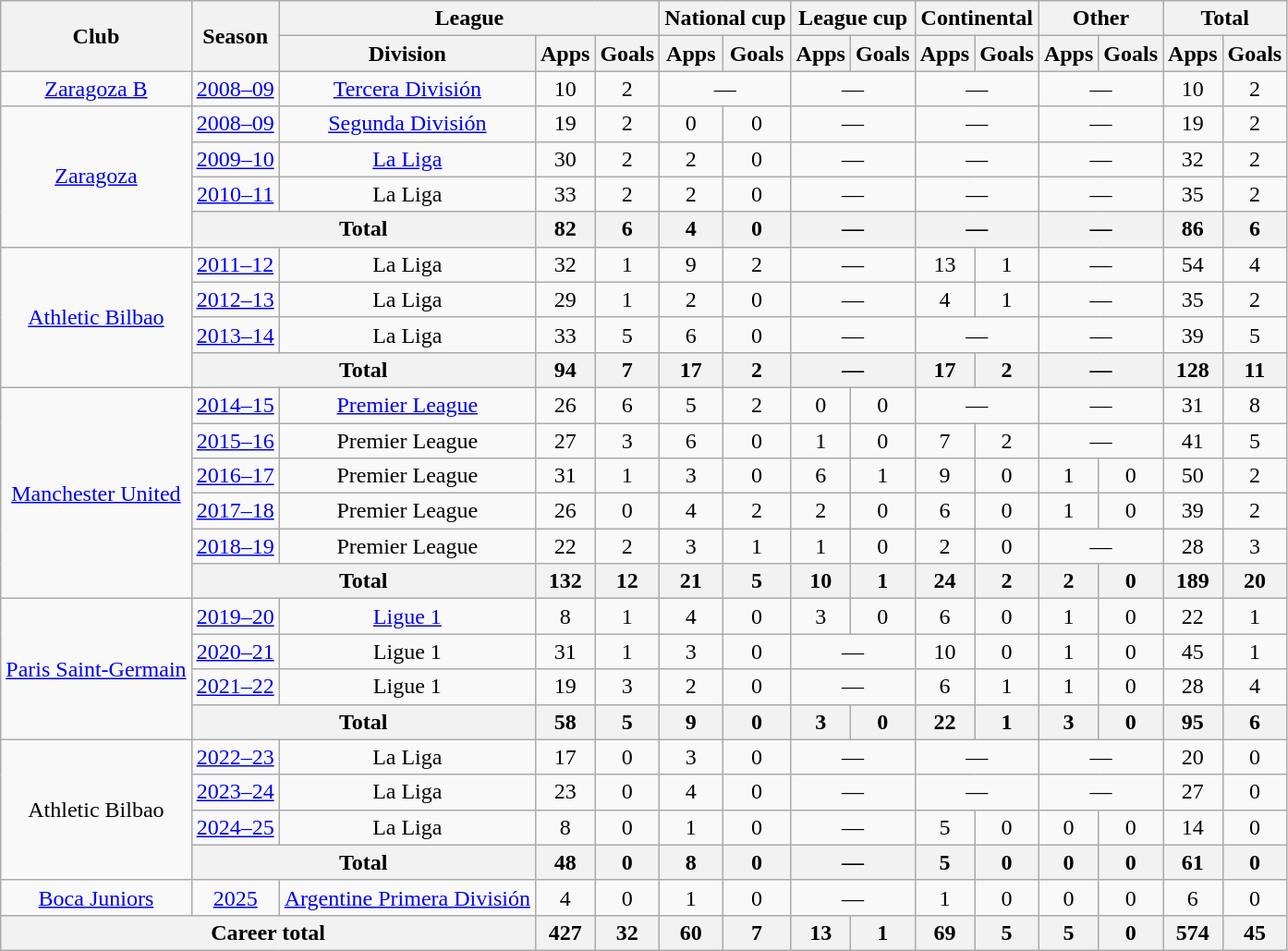<table class="wikitable" style="text-align:center">
<tr>
<th rowspan="2">Club</th>
<th rowspan="2">Season</th>
<th colspan="3">League</th>
<th colspan="2">National cup</th>
<th colspan="2">League cup</th>
<th colspan="2">Continental</th>
<th colspan="2">Other</th>
<th colspan="2">Total</th>
</tr>
<tr>
<th>Division</th>
<th>Apps</th>
<th>Goals</th>
<th>Apps</th>
<th>Goals</th>
<th>Apps</th>
<th>Goals</th>
<th>Apps</th>
<th>Goals</th>
<th>Apps</th>
<th>Goals</th>
<th>Apps</th>
<th>Goals</th>
</tr>
<tr>
<td><a href='#'>Zaragoza B</a></td>
<td><a href='#'>2008–09</a></td>
<td><a href='#'>Tercera División</a></td>
<td>10</td>
<td>2</td>
<td colspan="2">—</td>
<td colspan="2">—</td>
<td colspan="2">—</td>
<td colspan="2">—</td>
<td>10</td>
<td>2</td>
</tr>
<tr>
<td rowspan="4"><a href='#'>Zaragoza</a></td>
<td><a href='#'>2008–09</a></td>
<td><a href='#'>Segunda División</a></td>
<td>19</td>
<td>2</td>
<td>0</td>
<td>0</td>
<td colspan="2">—</td>
<td colspan="2">—</td>
<td colspan="2">—</td>
<td>19</td>
<td>2</td>
</tr>
<tr>
<td><a href='#'>2009–10</a></td>
<td><a href='#'>La Liga</a></td>
<td>30</td>
<td>2</td>
<td>2</td>
<td>0</td>
<td colspan="2">—</td>
<td colspan="2">—</td>
<td colspan="2">—</td>
<td>32</td>
<td>2</td>
</tr>
<tr>
<td><a href='#'>2010–11</a></td>
<td>La Liga</td>
<td>33</td>
<td>2</td>
<td>2</td>
<td>0</td>
<td colspan="2">—</td>
<td colspan="2">—</td>
<td colspan="2">—</td>
<td>35</td>
<td>2</td>
</tr>
<tr>
<th colspan="2">Total</th>
<th>82</th>
<th>6</th>
<th>4</th>
<th>0</th>
<th colspan="2">—</th>
<th colspan="2">—</th>
<th colspan="2">—</th>
<th>86</th>
<th>6</th>
</tr>
<tr>
<td rowspan="4"><a href='#'>Athletic Bilbao</a></td>
<td><a href='#'>2011–12</a></td>
<td>La Liga</td>
<td>32</td>
<td>1</td>
<td>9</td>
<td>2</td>
<td colspan="2">—</td>
<td>13</td>
<td>1</td>
<td colspan="2">—</td>
<td>54</td>
<td>4</td>
</tr>
<tr>
<td><a href='#'>2012–13</a></td>
<td>La Liga</td>
<td>29</td>
<td>1</td>
<td>2</td>
<td>0</td>
<td colspan="2">—</td>
<td>4</td>
<td>1</td>
<td colspan="2">—</td>
<td>35</td>
<td>2</td>
</tr>
<tr>
<td><a href='#'>2013–14</a></td>
<td>La Liga</td>
<td>33</td>
<td>5</td>
<td>6</td>
<td>0</td>
<td colspan="2">—</td>
<td colspan="2">—</td>
<td colspan="2">—</td>
<td>39</td>
<td>5</td>
</tr>
<tr>
<th colspan="2">Total</th>
<th>94</th>
<th>7</th>
<th>17</th>
<th>2</th>
<th colspan="2">—</th>
<th>17</th>
<th>2</th>
<th colspan="2">—</th>
<th>128</th>
<th>11</th>
</tr>
<tr>
<td rowspan="6"><a href='#'>Manchester United</a></td>
<td><a href='#'>2014–15</a></td>
<td><a href='#'>Premier League</a></td>
<td>26</td>
<td>6</td>
<td>5</td>
<td>2</td>
<td>0</td>
<td>0</td>
<td colspan="2">—</td>
<td colspan="2">—</td>
<td>31</td>
<td>8</td>
</tr>
<tr>
<td><a href='#'>2015–16</a></td>
<td>Premier League</td>
<td>27</td>
<td>3</td>
<td>6</td>
<td>0</td>
<td>1</td>
<td>0</td>
<td>7</td>
<td>2</td>
<td colspan="2">—</td>
<td>41</td>
<td>5</td>
</tr>
<tr>
<td><a href='#'>2016–17</a></td>
<td>Premier League</td>
<td>31</td>
<td>1</td>
<td>3</td>
<td>0</td>
<td>6</td>
<td>1</td>
<td>9</td>
<td>0</td>
<td>1</td>
<td>0</td>
<td>50</td>
<td>2</td>
</tr>
<tr>
<td><a href='#'>2017–18</a></td>
<td>Premier League</td>
<td>26</td>
<td>0</td>
<td>4</td>
<td>2</td>
<td>2</td>
<td>0</td>
<td>6</td>
<td>0</td>
<td>1</td>
<td>0</td>
<td>39</td>
<td>2</td>
</tr>
<tr>
<td><a href='#'>2018–19</a></td>
<td>Premier League</td>
<td>22</td>
<td>2</td>
<td>3</td>
<td>1</td>
<td>1</td>
<td>0</td>
<td>2</td>
<td>0</td>
<td colspan="2">—</td>
<td>28</td>
<td>3</td>
</tr>
<tr>
<th colspan="2">Total</th>
<th>132</th>
<th>12</th>
<th>21</th>
<th>5</th>
<th>10</th>
<th>1</th>
<th>24</th>
<th>2</th>
<th>2</th>
<th>0</th>
<th>189</th>
<th>20</th>
</tr>
<tr>
<td rowspan="4"><a href='#'>Paris Saint-Germain</a></td>
<td><a href='#'>2019–20</a></td>
<td><a href='#'>Ligue 1</a></td>
<td>8</td>
<td>1</td>
<td>4</td>
<td>0</td>
<td>3</td>
<td>0</td>
<td>6</td>
<td>0</td>
<td>1</td>
<td>0</td>
<td>22</td>
<td>1</td>
</tr>
<tr>
<td><a href='#'>2020–21</a></td>
<td>Ligue 1</td>
<td>31</td>
<td>1</td>
<td>3</td>
<td>0</td>
<td colspan="2">—</td>
<td>10</td>
<td>0</td>
<td>1</td>
<td>0</td>
<td>45</td>
<td>1</td>
</tr>
<tr>
<td><a href='#'>2021–22</a></td>
<td>Ligue 1</td>
<td>19</td>
<td>3</td>
<td>2</td>
<td>0</td>
<td colspan="2">—</td>
<td>6</td>
<td>1</td>
<td>1</td>
<td>0</td>
<td>28</td>
<td>4</td>
</tr>
<tr>
<th colspan="2">Total</th>
<th>58</th>
<th>5</th>
<th>9</th>
<th>0</th>
<th>3</th>
<th>0</th>
<th>22</th>
<th>1</th>
<th>3</th>
<th>0</th>
<th>95</th>
<th>6</th>
</tr>
<tr>
<td rowspan="4">Athletic Bilbao</td>
<td><a href='#'>2022–23</a></td>
<td>La Liga</td>
<td>17</td>
<td>0</td>
<td>3</td>
<td>0</td>
<td colspan="2">—</td>
<td colspan="2">—</td>
<td colspan="2">—</td>
<td>20</td>
<td>0</td>
</tr>
<tr>
<td><a href='#'>2023–24</a></td>
<td>La Liga</td>
<td>23</td>
<td>0</td>
<td>4</td>
<td>0</td>
<td colspan="2">—</td>
<td colspan="2">—</td>
<td colspan="2">—</td>
<td>27</td>
<td>0</td>
</tr>
<tr>
<td><a href='#'>2024–25</a></td>
<td>La Liga</td>
<td>8</td>
<td>0</td>
<td>1</td>
<td>0</td>
<td colspan="2">—</td>
<td>5</td>
<td>0</td>
<td>0</td>
<td>0</td>
<td>14</td>
<td>0</td>
</tr>
<tr>
<th colspan="2">Total</th>
<th>48</th>
<th>0</th>
<th>8</th>
<th>0</th>
<th colspan="2">—</th>
<th>5</th>
<th>0</th>
<th>0</th>
<th>0</th>
<th>61</th>
<th>0</th>
</tr>
<tr>
<td><a href='#'>Boca Juniors</a></td>
<td><a href='#'>2025</a></td>
<td><a href='#'>Argentine Primera División</a></td>
<td>4</td>
<td>0</td>
<td>1</td>
<td>0</td>
<td colspan="2">—</td>
<td>1</td>
<td>0</td>
<td>0</td>
<td>0</td>
<td>6</td>
<td>0</td>
</tr>
<tr>
<th colspan="3">Career total</th>
<th>427</th>
<th>32</th>
<th>60</th>
<th>7</th>
<th>13</th>
<th>1</th>
<th>69</th>
<th>5</th>
<th>5</th>
<th>0</th>
<th>574</th>
<th>45</th>
</tr>
</table>
